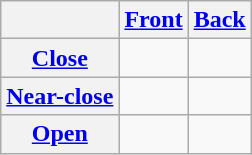<table class=wikitable style=text-align:center;>
<tr>
<th></th>
<th><a href='#'>Front</a></th>
<th><a href='#'>Back</a></th>
</tr>
<tr>
<th><a href='#'>Close</a></th>
<td style="font-size:larger;"><a href='#'></a></td>
<td style="font-size:larger;"><a href='#'></a></td>
</tr>
<tr>
<th><a href='#'>Near-close</a></th>
<td style="font-size:larger;"><a href='#'></a>    <a href='#'></a></td>
<td style="font-size:larger;"><a href='#'></a></td>
</tr>
<tr>
<th><a href='#'>Open</a></th>
<td style="font-size:larger;"><a href='#'></a></td>
<td></td>
</tr>
</table>
